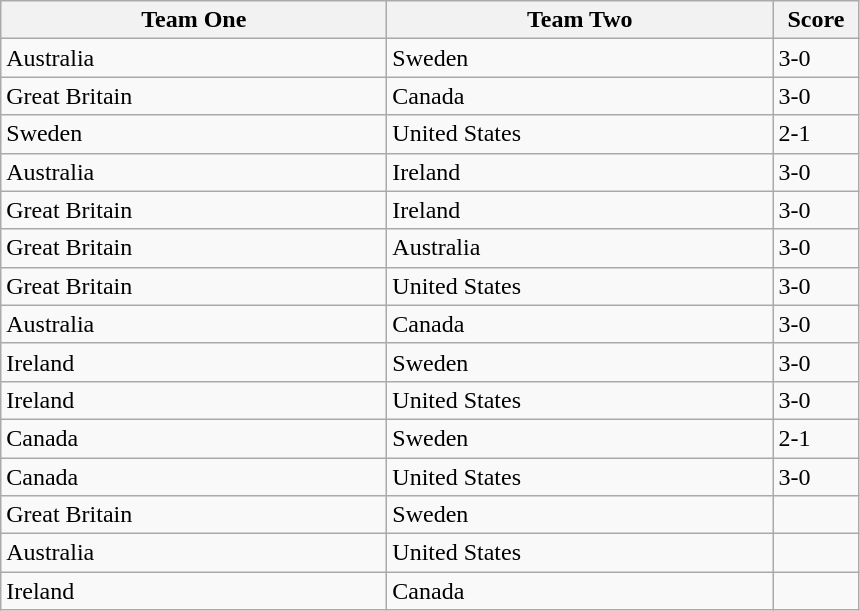<table class="wikitable">
<tr>
<th width=250>Team One</th>
<th width=250>Team Two</th>
<th width=50>Score</th>
</tr>
<tr>
<td> Australia</td>
<td> Sweden</td>
<td>3-0</td>
</tr>
<tr>
<td> Great Britain</td>
<td> Canada</td>
<td>3-0</td>
</tr>
<tr>
<td> Sweden</td>
<td> United States</td>
<td>2-1</td>
</tr>
<tr>
<td> Australia</td>
<td> Ireland</td>
<td>3-0</td>
</tr>
<tr>
<td> Great Britain</td>
<td> Ireland</td>
<td>3-0</td>
</tr>
<tr>
<td> Great Britain</td>
<td> Australia</td>
<td>3-0</td>
</tr>
<tr>
<td> Great Britain</td>
<td> United States</td>
<td>3-0</td>
</tr>
<tr>
<td> Australia</td>
<td> Canada</td>
<td>3-0</td>
</tr>
<tr>
<td> Ireland</td>
<td> Sweden</td>
<td>3-0</td>
</tr>
<tr>
<td> Ireland</td>
<td> United States</td>
<td>3-0</td>
</tr>
<tr>
<td> Canada</td>
<td> Sweden</td>
<td>2-1</td>
</tr>
<tr>
<td> Canada</td>
<td> United States</td>
<td>3-0</td>
</tr>
<tr>
<td> Great Britain</td>
<td> Sweden</td>
<td></td>
</tr>
<tr>
<td> Australia</td>
<td> United States</td>
<td></td>
</tr>
<tr>
<td> Ireland</td>
<td> Canada</td>
<td></td>
</tr>
</table>
